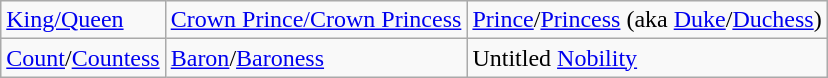<table class="wikitable">
<tr>
<td> <a href='#'>King/Queen</a></td>
<td> <a href='#'>Crown Prince/Crown Princess</a></td>
<td> <a href='#'>Prince</a>/<a href='#'>Princess</a> (aka <a href='#'>Duke</a>/<a href='#'>Duchess</a>)</td>
</tr>
<tr>
<td> <a href='#'>Count</a>/<a href='#'>Countess</a></td>
<td> <a href='#'>Baron</a>/<a href='#'>Baroness</a></td>
<td> Untitled <a href='#'>Nobility</a></td>
</tr>
</table>
